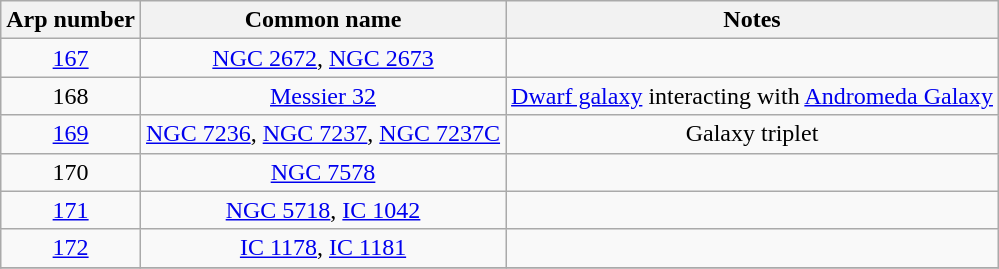<table class="wikitable" style="text-align:center;">
<tr>
<th>Arp number</th>
<th>Common name</th>
<th>Notes</th>
</tr>
<tr>
<td><a href='#'>167</a></td>
<td><a href='#'>NGC 2672</a>, <a href='#'>NGC 2673</a></td>
<td></td>
</tr>
<tr>
<td>168</td>
<td><a href='#'>Messier 32</a></td>
<td><a href='#'>Dwarf galaxy</a> interacting with <a href='#'>Andromeda Galaxy</a></td>
</tr>
<tr>
<td><a href='#'>169</a></td>
<td><a href='#'>NGC 7236</a>, <a href='#'>NGC 7237</a>, <a href='#'>NGC 7237C</a></td>
<td>Galaxy triplet</td>
</tr>
<tr>
<td>170</td>
<td><a href='#'>NGC 7578</a></td>
<td></td>
</tr>
<tr>
<td><a href='#'>171</a></td>
<td><a href='#'>NGC 5718</a>, <a href='#'>IC 1042</a></td>
<td></td>
</tr>
<tr>
<td><a href='#'>172</a></td>
<td><a href='#'>IC 1178</a>, <a href='#'>IC 1181</a></td>
<td></td>
</tr>
<tr>
</tr>
</table>
